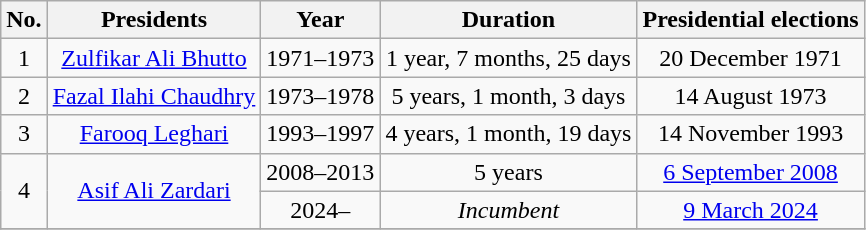<table class="sortable wikitable">
<tr>
<th>No.</th>
<th>Presidents</th>
<th>Year</th>
<th>Duration</th>
<th>Presidential elections</th>
</tr>
<tr style="vertical-align: middle; text-align: center;">
<td>1</td>
<td><a href='#'>Zulfikar Ali Bhutto</a></td>
<td>1971–1973</td>
<td>1 year, 7 months, 25 days</td>
<td>20 December 1971</td>
</tr>
<tr style="vertical-align: middle; text-align: center;">
<td>2</td>
<td><a href='#'>Fazal Ilahi Chaudhry</a></td>
<td>1973–1978</td>
<td>5 years, 1 month, 3 days</td>
<td>14 August 1973</td>
</tr>
<tr style="vertical-align: middle; text-align: center;">
<td>3</td>
<td><a href='#'>Farooq Leghari</a></td>
<td>1993–1997</td>
<td>4 years, 1 month, 19 days</td>
<td>14 November 1993</td>
</tr>
<tr style="vertical-align: middle; text-align: center;">
<td rowspan=2>4</td>
<td rowspan=2><a href='#'>Asif Ali Zardari</a></td>
<td>2008–2013</td>
<td>5 years</td>
<td><a href='#'>6 September 2008</a></td>
</tr>
<tr style="vertical-align: middle; text-align: center;">
<td>2024–</td>
<td><em>Incumbent</em></td>
<td><a href='#'>9 March 2024</a></td>
</tr>
<tr style="vertical-align: middle; text-align: center;">
</tr>
</table>
